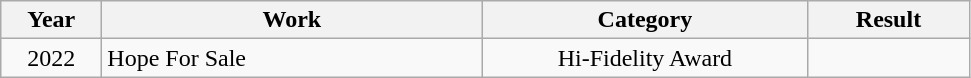<table class="wikitable plainrowheaders">
<tr>
<th scope="col" style="width:60px;" ,>Year</th>
<th scope="col" style="width:246px;" ,>Work</th>
<th scope="col" style="width:210px;" ,>Category</th>
<th scope="col" style="width:100px;" ,>Result</th>
</tr>
<tr>
<td style="text-align:center;">2022</td>
<td>Hope For Sale</td>
<td style="text-align:center;">Hi-Fidelity Award</td>
<td></td>
</tr>
</table>
